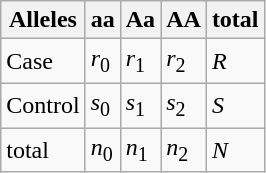<table class="wikitable">
<tr>
<th>Alleles</th>
<th>aa</th>
<th>Aa</th>
<th>AA</th>
<th>total</th>
</tr>
<tr>
<td>Case</td>
<td><em>r</em><sub>0</sub></td>
<td><em>r</em><sub>1</sub></td>
<td><em>r</em><sub>2</sub></td>
<td><em>R</em></td>
</tr>
<tr>
<td>Control</td>
<td><em>s</em><sub>0</sub></td>
<td><em>s</em><sub>1</sub></td>
<td><em>s</em><sub>2</sub></td>
<td><em>S</em></td>
</tr>
<tr>
<td>total</td>
<td><em>n</em><sub>0</sub></td>
<td><em>n</em><sub>1</sub></td>
<td><em>n</em><sub>2</sub></td>
<td><em>N</em></td>
</tr>
</table>
